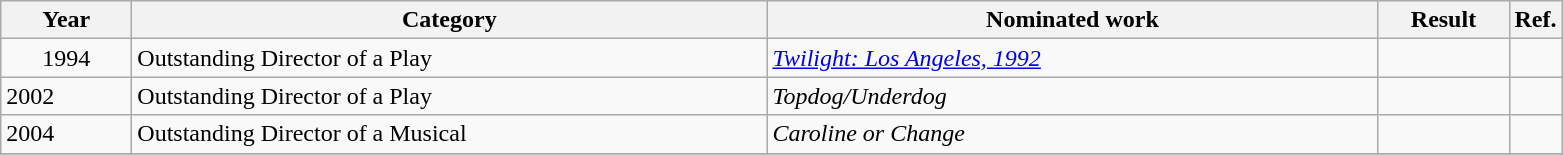<table class=wikitable>
<tr>
<th scope="col" style="width:5em;">Year</th>
<th scope="col" style="width:26em;">Category</th>
<th scope="col" style="width:25em;">Nominated work</th>
<th scope="col" style="width:5em;">Result</th>
<th>Ref.</th>
</tr>
<tr>
<td style="text-align:center;">1994</td>
<td>Outstanding Director of a Play</td>
<td><em><a href='#'>Twilight: Los Angeles, 1992</a></em></td>
<td></td>
<td></td>
</tr>
<tr>
<td>2002</td>
<td>Outstanding Director of a Play</td>
<td><em>Topdog/Underdog</em></td>
<td></td>
<td></td>
</tr>
<tr>
<td>2004</td>
<td>Outstanding Director of a Musical</td>
<td><em>Caroline or Change</em></td>
<td></td>
<td></td>
</tr>
<tr>
</tr>
</table>
